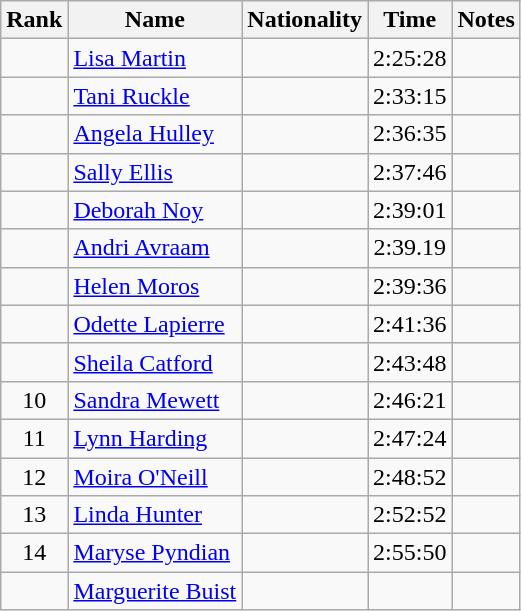<table class="wikitable sortable" style=" text-align:center">
<tr>
<th>Rank</th>
<th>Name</th>
<th>Nationality</th>
<th>Time</th>
<th>Notes</th>
</tr>
<tr>
<td></td>
<td align=left><a href='#'>Lisa Martin</a></td>
<td align=left></td>
<td>2:25:28</td>
<td></td>
</tr>
<tr>
<td></td>
<td align=left><a href='#'>Tani Ruckle</a></td>
<td align=left></td>
<td>2:33:15</td>
<td></td>
</tr>
<tr>
<td></td>
<td align=left><a href='#'>Angela Hulley</a></td>
<td align=left></td>
<td>2:36:35</td>
<td></td>
</tr>
<tr>
<td></td>
<td align=left><a href='#'>Sally Ellis</a></td>
<td align=left></td>
<td>2:37:46</td>
<td></td>
</tr>
<tr>
<td></td>
<td align=left><a href='#'>Deborah Noy</a></td>
<td align=left></td>
<td>2:39:01</td>
<td></td>
</tr>
<tr>
<td></td>
<td align=left><a href='#'>Andri Avraam</a></td>
<td align=left></td>
<td>2:39.19</td>
<td></td>
</tr>
<tr>
<td></td>
<td align=left><a href='#'>Helen Moros</a></td>
<td align=left></td>
<td>2:39:36</td>
<td></td>
</tr>
<tr>
<td></td>
<td align=left><a href='#'>Odette Lapierre</a></td>
<td align=left></td>
<td>2:41:36</td>
<td></td>
</tr>
<tr>
<td></td>
<td align=left><a href='#'>Sheila Catford</a></td>
<td align=left></td>
<td>2:43:48</td>
<td></td>
</tr>
<tr>
<td>10</td>
<td align=left><a href='#'>Sandra Mewett</a></td>
<td align=left></td>
<td>2:46:21</td>
<td></td>
</tr>
<tr>
<td>11</td>
<td align=left><a href='#'>Lynn Harding</a></td>
<td align=left></td>
<td>2:47:24</td>
<td></td>
</tr>
<tr>
<td>12</td>
<td align=left><a href='#'>Moira O'Neill</a></td>
<td align=left></td>
<td>2:48:52</td>
<td></td>
</tr>
<tr>
<td>13</td>
<td align=left><a href='#'>Linda Hunter</a></td>
<td align=left></td>
<td>2:52:52</td>
<td></td>
</tr>
<tr>
<td>14</td>
<td align=left><a href='#'>Maryse Pyndian</a></td>
<td align=left></td>
<td>2:55:50</td>
<td></td>
</tr>
<tr>
<td></td>
<td align=left><a href='#'>Marguerite Buist</a></td>
<td align=left></td>
<td></td>
<td></td>
</tr>
</table>
